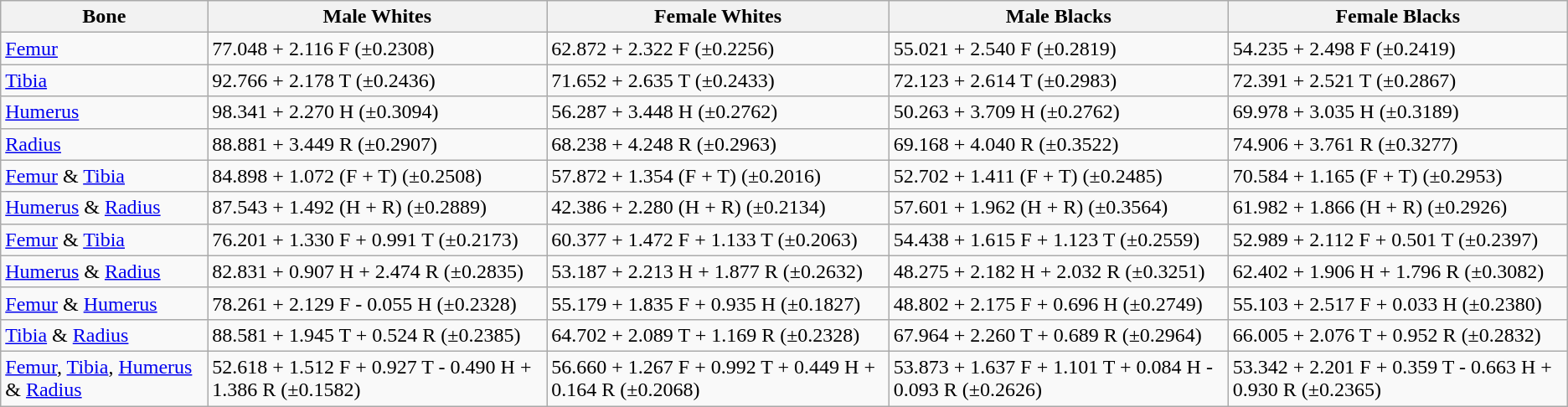<table class="wikitable">
<tr>
<th>Bone</th>
<th>Male Whites</th>
<th>Female Whites</th>
<th>Male Blacks</th>
<th>Female Blacks</th>
</tr>
<tr>
<td><a href='#'>Femur</a></td>
<td>77.048 + 2.116 F (±0.2308)</td>
<td>62.872 + 2.322 F (±0.2256)</td>
<td>55.021 + 2.540 F (±0.2819)</td>
<td>54.235 + 2.498 F (±0.2419)</td>
</tr>
<tr>
<td><a href='#'>Tibia</a></td>
<td>92.766 + 2.178 T (±0.2436)</td>
<td>71.652 + 2.635 T (±0.2433)</td>
<td>72.123 + 2.614 T (±0.2983)</td>
<td>72.391 + 2.521 T (±0.2867)</td>
</tr>
<tr>
<td><a href='#'>Humerus</a></td>
<td>98.341 + 2.270 H (±0.3094)</td>
<td>56.287 + 3.448 H (±0.2762)</td>
<td>50.263 + 3.709 H (±0.2762)</td>
<td>69.978 + 3.035 H (±0.3189)</td>
</tr>
<tr>
<td><a href='#'>Radius</a></td>
<td>88.881 + 3.449 R (±0.2907)</td>
<td>68.238 + 4.248 R (±0.2963)</td>
<td>69.168 + 4.040 R (±0.3522)</td>
<td>74.906 + 3.761 R (±0.3277)</td>
</tr>
<tr>
<td><a href='#'>Femur</a> & <a href='#'>Tibia</a></td>
<td>84.898 + 1.072 (F + T) (±0.2508)</td>
<td>57.872 + 1.354 (F + T) (±0.2016)</td>
<td>52.702 + 1.411 (F + T) (±0.2485)</td>
<td>70.584 + 1.165 (F + T) (±0.2953)</td>
</tr>
<tr>
<td><a href='#'>Humerus</a> & <a href='#'>Radius</a></td>
<td>87.543 + 1.492 (H + R) (±0.2889)</td>
<td>42.386 + 2.280 (H + R) (±0.2134)</td>
<td>57.601 + 1.962 (H + R) (±0.3564)</td>
<td>61.982 + 1.866 (H + R) (±0.2926)</td>
</tr>
<tr>
<td><a href='#'>Femur</a> & <a href='#'>Tibia</a></td>
<td>76.201 + 1.330 F + 0.991 T (±0.2173)</td>
<td>60.377 + 1.472 F + 1.133 T (±0.2063)</td>
<td>54.438 + 1.615 F + 1.123 T (±0.2559)</td>
<td>52.989 + 2.112 F + 0.501 T (±0.2397)</td>
</tr>
<tr>
<td><a href='#'>Humerus</a> & <a href='#'>Radius</a></td>
<td>82.831 + 0.907 H + 2.474 R (±0.2835)</td>
<td>53.187 + 2.213 H + 1.877 R (±0.2632)</td>
<td>48.275 + 2.182 H + 2.032 R (±0.3251)</td>
<td>62.402 + 1.906 H + 1.796 R (±0.3082)</td>
</tr>
<tr>
<td><a href='#'>Femur</a> & <a href='#'>Humerus</a></td>
<td>78.261 + 2.129 F - 0.055 H (±0.2328)</td>
<td>55.179 + 1.835 F + 0.935 H (±0.1827)</td>
<td>48.802 + 2.175 F + 0.696 H (±0.2749)</td>
<td>55.103 + 2.517 F + 0.033 H (±0.2380)</td>
</tr>
<tr>
<td><a href='#'>Tibia</a> & <a href='#'>Radius</a></td>
<td>88.581 + 1.945 T + 0.524 R (±0.2385)</td>
<td>64.702 + 2.089 T + 1.169 R (±0.2328)</td>
<td>67.964 + 2.260 T + 0.689 R (±0.2964)</td>
<td>66.005 + 2.076 T + 0.952 R (±0.2832)</td>
</tr>
<tr>
<td><a href='#'>Femur</a>, <a href='#'>Tibia</a>, <a href='#'>Humerus</a> & <a href='#'>Radius</a></td>
<td>52.618 + 1.512 F + 0.927 T - 0.490 H + 1.386 R (±0.1582)</td>
<td>56.660 + 1.267 F + 0.992 T + 0.449 H + 0.164 R (±0.2068)</td>
<td>53.873 + 1.637 F + 1.101 T + 0.084 H - 0.093 R (±0.2626)</td>
<td>53.342 + 2.201 F + 0.359 T - 0.663 H + 0.930 R (±0.2365)</td>
</tr>
</table>
